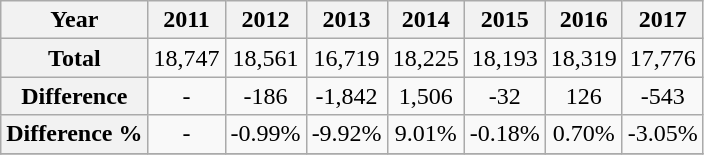<table class="wikitable" style="margin:left;text-align:center">
<tr>
<th>Year</th>
<th>2011</th>
<th>2012</th>
<th>2013</th>
<th>2014</th>
<th>2015</th>
<th>2016</th>
<th>2017</th>
</tr>
<tr>
<th>Total</th>
<td>18,747</td>
<td>18,561</td>
<td>16,719</td>
<td>18,225</td>
<td>18,193</td>
<td>18,319</td>
<td>17,776</td>
</tr>
<tr>
<th> Difference</th>
<td>-</td>
<td>-186</td>
<td>-1,842</td>
<td>1,506</td>
<td>-32</td>
<td>126</td>
<td>-543</td>
</tr>
<tr>
<th> Difference %</th>
<td>-</td>
<td>-0.99%</td>
<td>-9.92%</td>
<td>9.01%</td>
<td>-0.18%</td>
<td>0.70%</td>
<td>-3.05%</td>
</tr>
<tr>
</tr>
</table>
